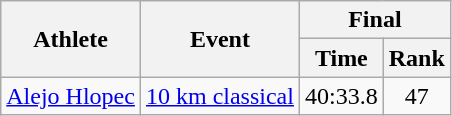<table class="wikitable">
<tr>
<th rowspan="2">Athlete</th>
<th rowspan="2">Event</th>
<th colspan="2">Final</th>
</tr>
<tr>
<th>Time</th>
<th>Rank</th>
</tr>
<tr>
<td rowspan="1"><a href='#'>Alejo Hlopec</a></td>
<td><a href='#'>10 km classical</a></td>
<td align="center">40:33.8</td>
<td align="center">47</td>
</tr>
</table>
